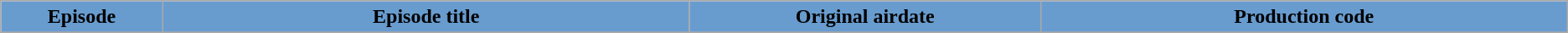<table class="wikitable plainrowheaders">
<tr>
<th style="background-color: #689CCF" width=3%>Episode</th>
<th style="background-color: #689CCF" width=12%>Episode title</th>
<th style="background-color: #689CCF" width=8%>Original airdate</th>
<th style="background-color:#689CCF" width=12%>Production code</th>
</tr>
<tr style="background-color: #FFFFFF" |>
</tr>
</table>
